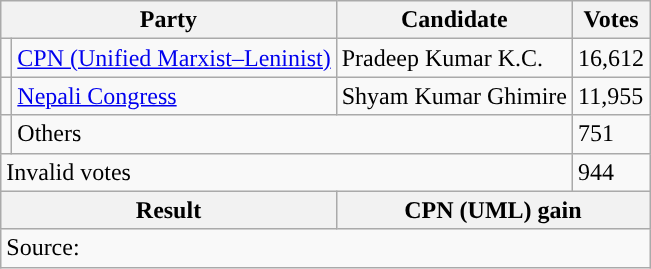<table class="wikitable">
<tr>
<th colspan="2">Party</th>
<th>Candidate</th>
<th>Votes</th>
</tr>
<tr>
<td style="background-color:"></td>
<td><a href='#'>CPN (Unified Marxist–Leninist)</a></td>
<td>Pradeep Kumar K.C.</td>
<td>16,612</td>
</tr>
<tr>
<td style="background-color:"></td>
<td><a href='#'>Nepali Congress</a></td>
<td>Shyam Kumar Ghimire</td>
<td>11,955</td>
</tr>
<tr>
<td></td>
<td colspan="2">Others</td>
<td>751</td>
</tr>
<tr>
<td colspan="3">Invalid votes</td>
<td>944</td>
</tr>
<tr>
<th colspan="2">Result</th>
<th colspan="2">CPN (UML) gain</th>
</tr>
<tr>
<td colspan="4">Source: </td>
</tr>
</table>
